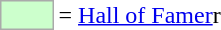<table>
<tr>
<td style="background-color:#CCFFCC; border:1px solid #aaaaaa; width:2em;"></td>
<td>= <a href='#'>Hall of Famer</a>r</td>
</tr>
</table>
